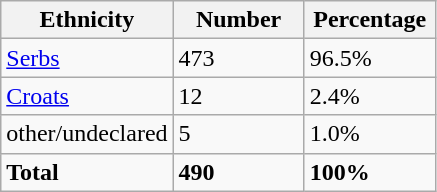<table class="wikitable">
<tr>
<th width="100px">Ethnicity</th>
<th width="80px">Number</th>
<th width="80px">Percentage</th>
</tr>
<tr>
<td><a href='#'>Serbs</a></td>
<td>473</td>
<td>96.5%</td>
</tr>
<tr>
<td><a href='#'>Croats</a></td>
<td>12</td>
<td>2.4%</td>
</tr>
<tr>
<td>other/undeclared</td>
<td>5</td>
<td>1.0%</td>
</tr>
<tr>
<td><strong>Total</strong></td>
<td><strong>490</strong></td>
<td><strong>100%</strong></td>
</tr>
</table>
